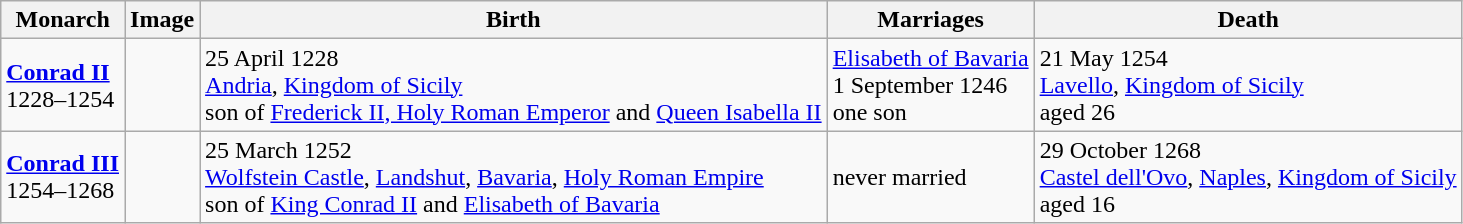<table class="wikitable">
<tr>
<th>Monarch</th>
<th>Image</th>
<th>Birth</th>
<th>Marriages</th>
<th>Death</th>
</tr>
<tr>
<td><strong><a href='#'>Conrad II</a></strong><br>1228–1254</td>
<td></td>
<td>25 April 1228<br><a href='#'>Andria</a>, <a href='#'>Kingdom of Sicily</a><br>son of <a href='#'>Frederick II, Holy Roman Emperor</a> and <a href='#'>Queen Isabella II</a></td>
<td><a href='#'>Elisabeth of Bavaria</a><br>1 September 1246<br>one son</td>
<td>21 May 1254<br><a href='#'>Lavello</a>, <a href='#'>Kingdom of Sicily</a><br>aged 26</td>
</tr>
<tr>
<td><strong><a href='#'>Conrad III</a></strong><br>1254–1268</td>
<td></td>
<td>25 March 1252<br><a href='#'>Wolfstein Castle</a>, <a href='#'>Landshut</a>, <a href='#'>Bavaria</a>, <a href='#'>Holy Roman Empire</a><br>son of <a href='#'>King Conrad II</a> and <a href='#'>Elisabeth of Bavaria</a></td>
<td>never married</td>
<td>29 October 1268<br><a href='#'>Castel dell'Ovo</a>, <a href='#'>Naples</a>, <a href='#'>Kingdom of Sicily</a><br>aged 16</td>
</tr>
</table>
